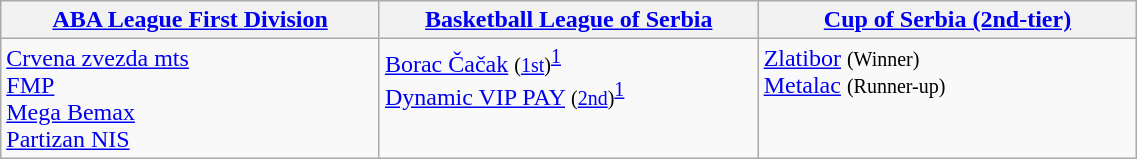<table class=wikitable width=60%>
<tr>
<th width=13%><a href='#'>ABA League First Division</a></th>
<th width=13%><a href='#'>Basketball League of Serbia</a></th>
<th width=13%><a href='#'>Cup of Serbia (2nd-tier)</a></th>
</tr>
<tr valign=top>
<td><a href='#'>Crvena zvezda mts</a><br><a href='#'>FMP</a><br><a href='#'>Mega Bemax</a><br><a href='#'>Partizan NIS</a></td>
<td><a href='#'>Borac Čačak</a> <small>(<a href='#'>1st</a>)</small><sup><a href='#'>1</a></sup><br><a href='#'>Dynamic VIP PAY</a> <small>(<a href='#'>2nd</a>)</small><sup><a href='#'>1</a></sup></td>
<td><a href='#'>Zlatibor</a> <small>(Winner)</small><br><a href='#'>Metalac</a> <small>(Runner-up)</small></td>
</tr>
</table>
